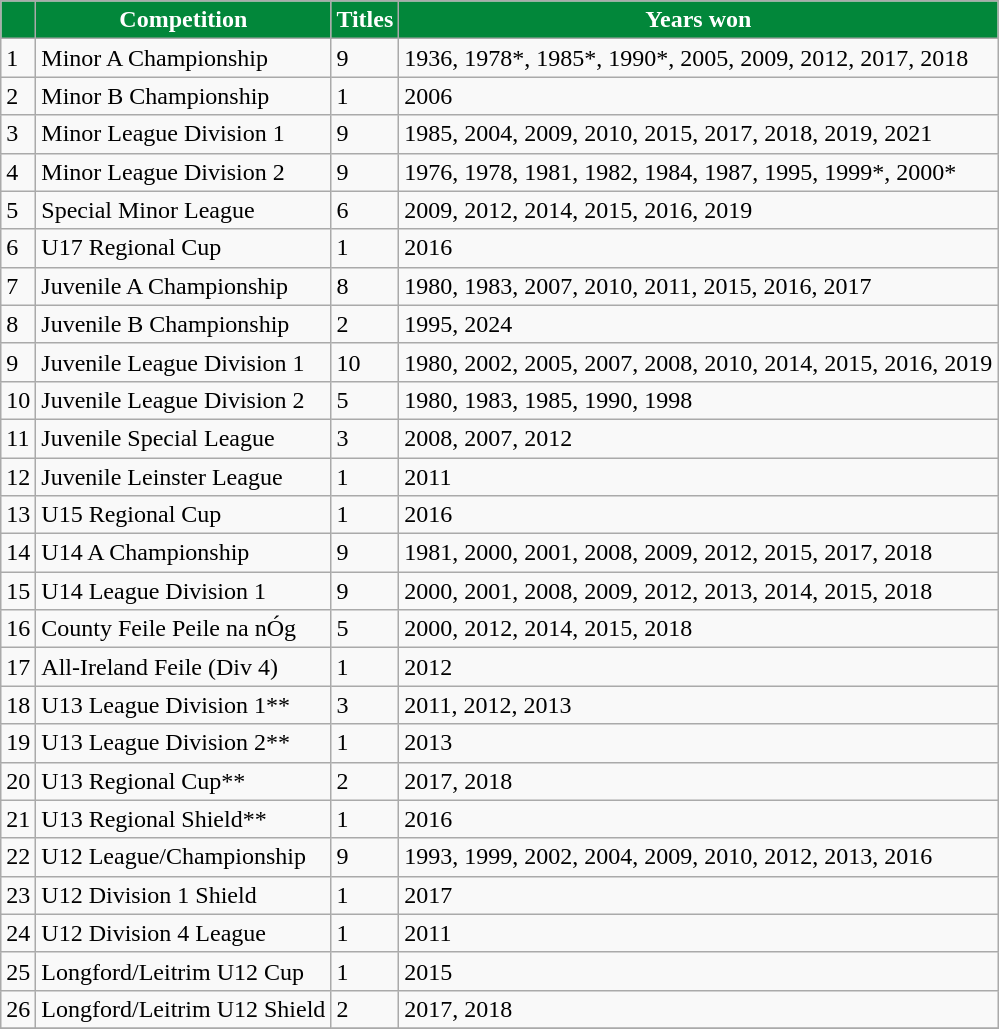<table class="wikitable">
<tr>
<th style="background:#02873a;color:#ffffff"></th>
<th style="background:#02873a;color:#ffffff">Competition</th>
<th style="background:#02873a;color:#ffffff">Titles</th>
<th style="background:#02873a;color:#ffffff">Years won</th>
</tr>
<tr>
<td>1</td>
<td>Minor A Championship</td>
<td>9</td>
<td>1936, 1978*, 1985*, 1990*, 2005, 2009, 2012, 2017, 2018 </td>
</tr>
<tr>
<td>2</td>
<td>Minor B Championship</td>
<td>1</td>
<td>2006</td>
</tr>
<tr>
<td>3</td>
<td>Minor League Division 1</td>
<td>9</td>
<td>1985, 2004, 2009, 2010, 2015, 2017, 2018, 2019, 2021</td>
</tr>
<tr>
<td>4</td>
<td>Minor League Division 2</td>
<td>9</td>
<td>1976, 1978, 1981, 1982, 1984, 1987, 1995, 1999*, 2000*</td>
</tr>
<tr>
<td>5</td>
<td>Special Minor League</td>
<td>6</td>
<td>2009, 2012, 2014, 2015, 2016, 2019</td>
</tr>
<tr>
<td>6</td>
<td>U17 Regional Cup</td>
<td>1</td>
<td>2016</td>
</tr>
<tr>
<td>7</td>
<td>Juvenile A Championship</td>
<td>8</td>
<td>1980, 1983, 2007, 2010, 2011, 2015, 2016, 2017</td>
</tr>
<tr>
<td>8</td>
<td>Juvenile B Championship</td>
<td>2</td>
<td>1995, 2024</td>
</tr>
<tr>
<td>9</td>
<td>Juvenile League Division 1</td>
<td>10</td>
<td>1980, 2002, 2005, 2007, 2008, 2010, 2014, 2015, 2016, 2019</td>
</tr>
<tr>
<td>10</td>
<td>Juvenile League Division 2</td>
<td>5</td>
<td>1980, 1983, 1985, 1990, 1998</td>
</tr>
<tr>
<td>11</td>
<td>Juvenile Special League</td>
<td>3</td>
<td>2008, 2007, 2012</td>
</tr>
<tr>
<td>12</td>
<td>Juvenile Leinster League</td>
<td>1</td>
<td>2011</td>
</tr>
<tr>
<td>13</td>
<td>U15 Regional Cup</td>
<td>1</td>
<td>2016</td>
</tr>
<tr>
<td>14</td>
<td>U14 A Championship</td>
<td>9</td>
<td>1981, 2000, 2001, 2008, 2009, 2012, 2015, 2017, 2018</td>
</tr>
<tr>
<td>15</td>
<td>U14 League Division 1</td>
<td>9</td>
<td>2000, 2001, 2008, 2009, 2012, 2013, 2014, 2015, 2018</td>
</tr>
<tr>
<td>16</td>
<td>County Feile Peile na nÓg</td>
<td>5</td>
<td>2000, 2012, 2014, 2015, 2018</td>
</tr>
<tr>
<td>17</td>
<td>All-Ireland Feile (Div 4)</td>
<td>1</td>
<td>2012</td>
</tr>
<tr>
<td>18</td>
<td>U13 League Division 1**</td>
<td>3</td>
<td>2011, 2012, 2013</td>
</tr>
<tr>
<td>19</td>
<td>U13 League Division 2**</td>
<td>1</td>
<td>2013</td>
</tr>
<tr>
<td>20</td>
<td>U13 Regional Cup**</td>
<td>2</td>
<td>2017, 2018</td>
</tr>
<tr>
<td>21</td>
<td>U13 Regional Shield**</td>
<td>1</td>
<td>2016</td>
</tr>
<tr>
<td>22</td>
<td>U12 League/Championship</td>
<td>9</td>
<td>1993, 1999, 2002, 2004, 2009, 2010, 2012, 2013, 2016</td>
</tr>
<tr>
<td>23</td>
<td>U12 Division 1 Shield</td>
<td>1</td>
<td>2017</td>
</tr>
<tr>
<td>24</td>
<td>U12 Division 4 League</td>
<td>1</td>
<td>2011</td>
</tr>
<tr>
<td>25</td>
<td>Longford/Leitrim U12 Cup</td>
<td>1</td>
<td>2015</td>
</tr>
<tr>
<td>26</td>
<td>Longford/Leitrim U12 Shield</td>
<td>2</td>
<td>2017, 2018</td>
</tr>
<tr>
</tr>
</table>
